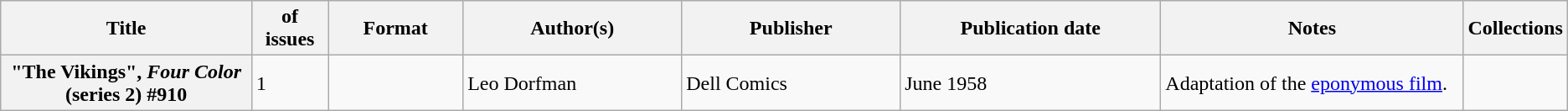<table class="wikitable">
<tr>
<th>Title</th>
<th style="width:40pt"> of issues</th>
<th style="width:75pt">Format</th>
<th style="width:125pt">Author(s)</th>
<th style="width:125pt">Publisher</th>
<th style="width:150pt">Publication date</th>
<th style="width:175pt">Notes</th>
<th>Collections</th>
</tr>
<tr>
<th>"The Vikings", <em>Four Color</em> (series 2) #910</th>
<td>1</td>
<td></td>
<td>Leo Dorfman</td>
<td>Dell Comics</td>
<td>June 1958</td>
<td>Adaptation of the <a href='#'>eponymous film</a>.</td>
<td></td>
</tr>
</table>
